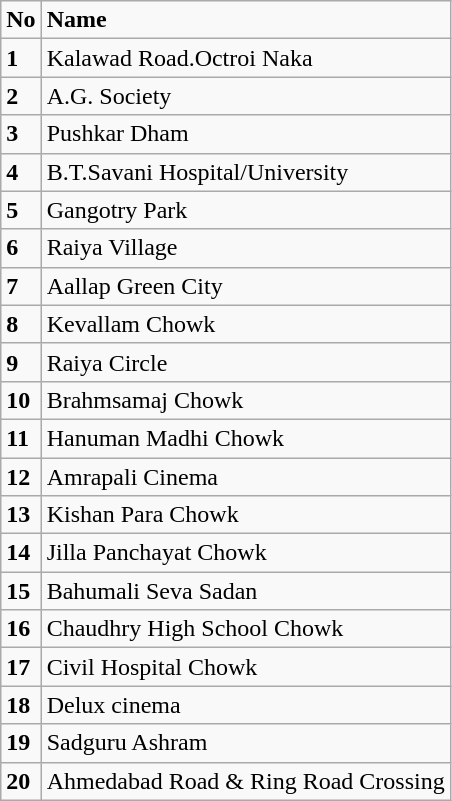<table class="wikitable">
<tr>
<td><strong>No</strong></td>
<td><strong>Name</strong></td>
</tr>
<tr>
<td><strong>1</strong></td>
<td>Kalawad Road.Octroi Naka</td>
</tr>
<tr>
<td><strong>2</strong></td>
<td>A.G. Society</td>
</tr>
<tr>
<td><strong>3</strong></td>
<td>Pushkar Dham</td>
</tr>
<tr>
<td><strong>4</strong></td>
<td>B.T.Savani Hospital/University</td>
</tr>
<tr>
<td><strong>5</strong></td>
<td>Gangotry Park</td>
</tr>
<tr>
<td><strong>6</strong></td>
<td>Raiya Village</td>
</tr>
<tr>
<td><strong>7</strong></td>
<td>Aallap Green City</td>
</tr>
<tr>
<td><strong>8</strong></td>
<td>Kevallam Chowk</td>
</tr>
<tr>
<td><strong>9</strong></td>
<td>Raiya Circle</td>
</tr>
<tr>
<td><strong>10</strong></td>
<td>Brahmsamaj Chowk</td>
</tr>
<tr>
<td><strong>11</strong></td>
<td>Hanuman Madhi Chowk</td>
</tr>
<tr>
<td><strong>12</strong></td>
<td>Amrapali Cinema</td>
</tr>
<tr>
<td><strong>13</strong></td>
<td>Kishan Para Chowk</td>
</tr>
<tr>
<td><strong>14</strong></td>
<td>Jilla Panchayat Chowk</td>
</tr>
<tr>
<td><strong>15</strong></td>
<td>Bahumali Seva Sadan</td>
</tr>
<tr>
<td><strong>16</strong></td>
<td>Chaudhry High School Chowk</td>
</tr>
<tr>
<td><strong>17</strong></td>
<td>Civil Hospital Chowk</td>
</tr>
<tr>
<td><strong>18</strong></td>
<td>Delux cinema</td>
</tr>
<tr>
<td><strong>19</strong></td>
<td>Sadguru Ashram</td>
</tr>
<tr>
<td><strong>20</strong></td>
<td>Ahmedabad Road & Ring Road Crossing</td>
</tr>
</table>
